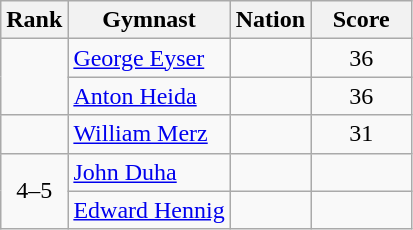<table class="wikitable sortable" style="text-align:center">
<tr>
<th>Rank</th>
<th>Gymnast</th>
<th>Nation</th>
<th>Score</th>
</tr>
<tr>
<td rowspan=2></td>
<td align=left><a href='#'>George Eyser</a></td>
<td align=left></td>
<td width=60>36</td>
</tr>
<tr>
<td align=left><a href='#'>Anton Heida</a></td>
<td align=left></td>
<td>36</td>
</tr>
<tr>
<td></td>
<td align=left><a href='#'>William Merz</a></td>
<td align=left></td>
<td>31</td>
</tr>
<tr>
<td rowspan=2>4–5</td>
<td align=left><a href='#'>John Duha</a></td>
<td align=left></td>
<td></td>
</tr>
<tr>
<td align=left><a href='#'>Edward Hennig</a></td>
<td align=left></td>
<td></td>
</tr>
</table>
